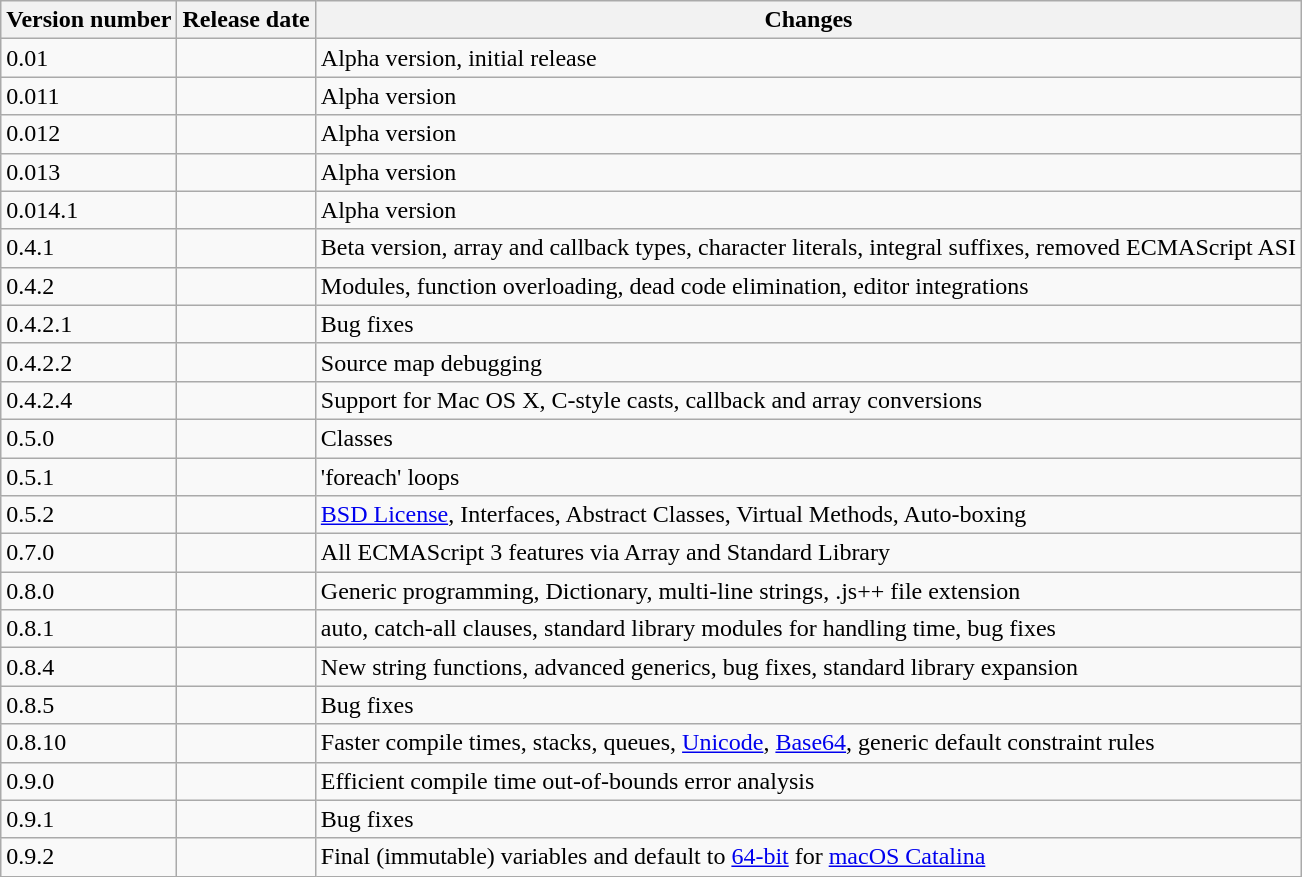<table class="wikitable sortable">
<tr>
<th>Version number</th>
<th>Release date</th>
<th>Changes</th>
</tr>
<tr>
<td>0.01</td>
<td></td>
<td>Alpha version, initial release</td>
</tr>
<tr>
<td>0.011</td>
<td></td>
<td>Alpha version</td>
</tr>
<tr>
<td>0.012</td>
<td></td>
<td>Alpha version</td>
</tr>
<tr>
<td>0.013</td>
<td></td>
<td>Alpha version</td>
</tr>
<tr>
<td>0.014.1</td>
<td></td>
<td>Alpha version</td>
</tr>
<tr>
<td>0.4.1</td>
<td></td>
<td>Beta version, array and callback types, character literals, integral suffixes, removed ECMAScript ASI</td>
</tr>
<tr>
<td>0.4.2</td>
<td></td>
<td>Modules, function overloading, dead code elimination, editor integrations</td>
</tr>
<tr>
<td>0.4.2.1</td>
<td></td>
<td>Bug fixes</td>
</tr>
<tr>
<td>0.4.2.2</td>
<td></td>
<td>Source map debugging</td>
</tr>
<tr>
<td>0.4.2.4</td>
<td></td>
<td>Support for Mac OS X, C-style casts, callback and array conversions</td>
</tr>
<tr>
<td>0.5.0</td>
<td></td>
<td>Classes</td>
</tr>
<tr>
<td>0.5.1</td>
<td></td>
<td>'foreach' loops</td>
</tr>
<tr>
<td>0.5.2</td>
<td></td>
<td><a href='#'>BSD License</a>, Interfaces, Abstract Classes, Virtual Methods, Auto-boxing</td>
</tr>
<tr>
<td>0.7.0</td>
<td></td>
<td>All ECMAScript 3 features via Array<T> and Standard Library</td>
</tr>
<tr>
<td>0.8.0</td>
<td></td>
<td>Generic programming, Dictionary<T>, multi-line strings, .js++ file extension</td>
</tr>
<tr>
<td>0.8.1</td>
<td></td>
<td>auto, catch-all clauses, standard library modules for handling time, bug fixes</td>
</tr>
<tr>
<td>0.8.4</td>
<td></td>
<td>New string functions, advanced generics, bug fixes, standard library expansion</td>
</tr>
<tr>
<td>0.8.5</td>
<td></td>
<td>Bug fixes</td>
</tr>
<tr>
<td>0.8.10</td>
<td></td>
<td>Faster compile times, stacks, queues, <a href='#'>Unicode</a>, <a href='#'>Base64</a>, generic default constraint rules</td>
</tr>
<tr>
<td>0.9.0</td>
<td></td>
<td>Efficient compile time out-of-bounds error analysis</td>
</tr>
<tr>
<td>0.9.1</td>
<td></td>
<td>Bug fixes</td>
</tr>
<tr>
<td>0.9.2</td>
<td></td>
<td>Final (immutable) variables and default to <a href='#'>64-bit</a> for <a href='#'>macOS Catalina</a></td>
</tr>
</table>
